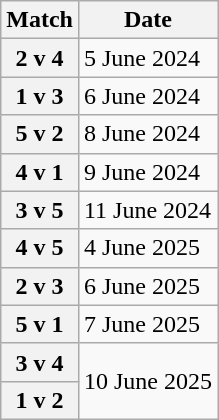<table class="wikitable">
<tr>
<th>Match</th>
<th>Date</th>
</tr>
<tr>
<th>2 v 4</th>
<td>5 June 2024</td>
</tr>
<tr>
<th>1 v 3</th>
<td>6 June 2024</td>
</tr>
<tr>
<th>5 v 2</th>
<td>8 June 2024</td>
</tr>
<tr>
<th>4 v 1</th>
<td>9 June 2024</td>
</tr>
<tr>
<th>3 v 5</th>
<td>11 June 2024</td>
</tr>
<tr>
<th>4 v 5</th>
<td>4 June 2025</td>
</tr>
<tr>
<th>2 v 3</th>
<td>6 June 2025</td>
</tr>
<tr>
<th>5 v 1</th>
<td>7 June 2025</td>
</tr>
<tr>
<th>3 v 4</th>
<td rowspan="2">10 June 2025</td>
</tr>
<tr>
<th>1 v 2</th>
</tr>
</table>
